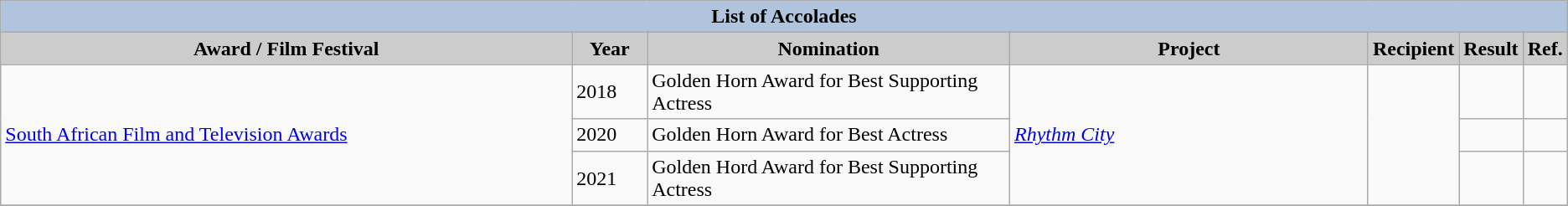<table class="wikitable plainrowheaders">
<tr style="text-align:center;">
<th colspan="7" style="background:#B0C4DE;">List of Accolades</th>
</tr>
<tr style="text-align:center;">
<th style="background:#ccc; width:40%;">Award / Film Festival</th>
<th style="background:#ccc; width:5%;">Year</th>
<th style="background:#ccc; width:25%;">Nomination</th>
<th style="background:#ccc; width:25%;">Project</th>
<th style="background:#ccc; width:25%;">Recipient</th>
<th style="background:#ccc; width:10%;">Result</th>
<th style="background:#ccc; width:5%;">Ref.</th>
</tr>
<tr>
<td rowspan="3"><a href='#'>South African Film and Television Awards</a></td>
<td>2018</td>
<td>Golden Horn Award for Best Supporting Actress</td>
<td rowspan="3"><em><a href='#'>Rhythm City</a></em></td>
<td rowspan="3"></td>
<td></td>
<td></td>
</tr>
<tr>
<td>2020</td>
<td>Golden Horn Award for Best Actress</td>
<td></td>
<td></td>
</tr>
<tr>
<td>2021</td>
<td>Golden Hord Award for Best Supporting Actress</td>
<td></td>
<td></td>
</tr>
<tr>
</tr>
</table>
